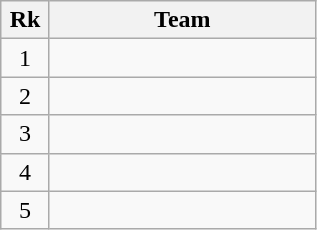<table class=wikitable style=text-align:center>
<tr>
<th width=25>Rk</th>
<th width=170>Team</th>
</tr>
<tr>
<td>1</td>
<td align=left></td>
</tr>
<tr>
<td>2</td>
<td align=left></td>
</tr>
<tr>
<td>3</td>
<td align=left></td>
</tr>
<tr>
<td>4</td>
<td align=left></td>
</tr>
<tr>
<td>5</td>
<td align=left></td>
</tr>
</table>
